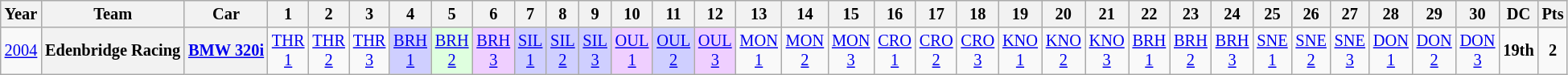<table class="wikitable" style="text-align:center; font-size:85%">
<tr>
<th>Year</th>
<th>Team</th>
<th>Car</th>
<th>1</th>
<th>2</th>
<th>3</th>
<th>4</th>
<th>5</th>
<th>6</th>
<th>7</th>
<th>8</th>
<th>9</th>
<th>10</th>
<th>11</th>
<th>12</th>
<th>13</th>
<th>14</th>
<th>15</th>
<th>16</th>
<th>17</th>
<th>18</th>
<th>19</th>
<th>20</th>
<th>21</th>
<th>22</th>
<th>23</th>
<th>24</th>
<th>25</th>
<th>26</th>
<th>27</th>
<th>28</th>
<th>29</th>
<th>30</th>
<th>DC</th>
<th>Pts</th>
</tr>
<tr>
<td><a href='#'>2004</a></td>
<th nowrap>Edenbridge Racing</th>
<th nowrap><a href='#'>BMW 320i</a></th>
<td><a href='#'>THR<br>1</a></td>
<td><a href='#'>THR<br>2</a></td>
<td><a href='#'>THR<br>3</a></td>
<td style="background:#CFCFFF;"><a href='#'>BRH<br>1</a><br></td>
<td style="background:#DFFFDF;"><a href='#'>BRH<br>2</a><br></td>
<td style="background:#EFCFFF;"><a href='#'>BRH<br>3</a><br></td>
<td style="background:#CFCFFF;"><a href='#'>SIL<br>1</a><br></td>
<td style="background:#CFCFFF;"><a href='#'>SIL<br>2</a><br></td>
<td style="background:#CFCFFF;"><a href='#'>SIL<br>3</a><br></td>
<td style="background:#EFCFFF;"><a href='#'>OUL<br>1</a><br></td>
<td style="background:#CFCFFF;"><a href='#'>OUL<br>2</a><br></td>
<td style="background:#EFCFFF;"><a href='#'>OUL<br>3</a><br></td>
<td><a href='#'>MON<br>1</a></td>
<td><a href='#'>MON<br>2</a></td>
<td><a href='#'>MON<br>3</a></td>
<td><a href='#'>CRO<br>1</a></td>
<td><a href='#'>CRO<br>2</a></td>
<td><a href='#'>CRO<br>3</a></td>
<td><a href='#'>KNO<br>1</a></td>
<td><a href='#'>KNO<br>2</a></td>
<td><a href='#'>KNO<br>3</a></td>
<td><a href='#'>BRH<br>1</a></td>
<td><a href='#'>BRH<br>2</a></td>
<td><a href='#'>BRH<br>3</a></td>
<td><a href='#'>SNE<br>1</a></td>
<td><a href='#'>SNE<br>2</a></td>
<td><a href='#'>SNE<br>3</a></td>
<td><a href='#'>DON<br>1</a></td>
<td><a href='#'>DON<br>2</a></td>
<td><a href='#'>DON<br>3</a></td>
<td><strong>19th</strong></td>
<td><strong>2</strong></td>
</tr>
</table>
